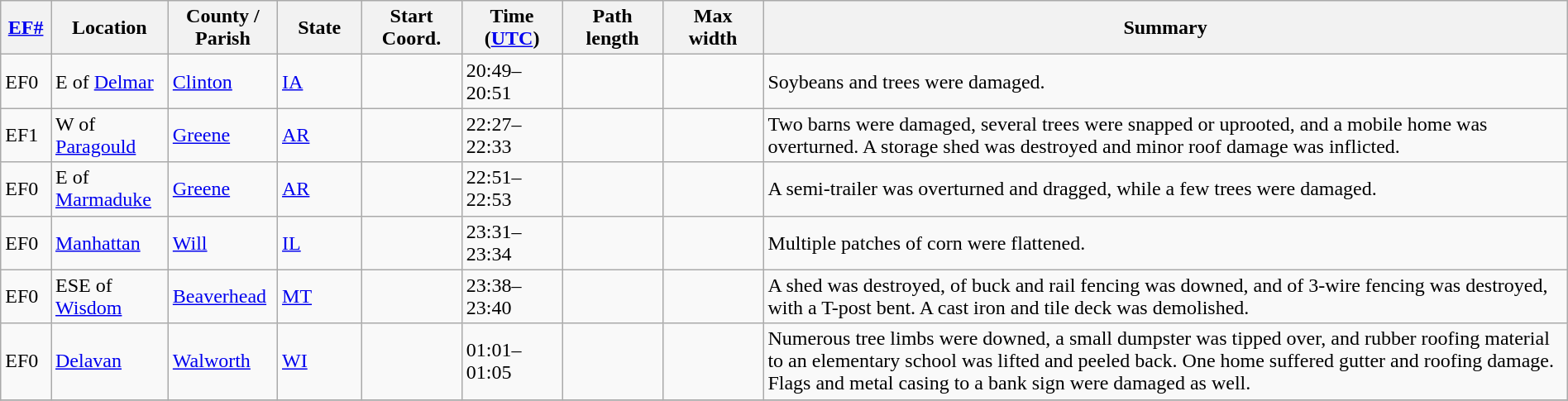<table class="wikitable sortable" style="width:100%;">
<tr>
<th scope="col" style="width:3%; text-align:center;"><a href='#'>EF#</a></th>
<th scope="col" style="width:7%; text-align:center;" class="unsortable">Location</th>
<th scope="col" style="width:6%; text-align:center;" class="unsortable">County / Parish</th>
<th scope="col" style="width:5%; text-align:center;">State</th>
<th scope="col" style="width:6%; text-align:center;">Start Coord.</th>
<th scope="col" style="width:6%; text-align:center;">Time (<a href='#'>UTC</a>)</th>
<th scope="col" style="width:6%; text-align:center;">Path length</th>
<th scope="col" style="width:6%; text-align:center;">Max width</th>
<th scope="col" class="unsortable" style="width:48%; text-align:center;">Summary</th>
</tr>
<tr>
<td bgcolor=>EF0</td>
<td>E of <a href='#'>Delmar</a></td>
<td><a href='#'>Clinton</a></td>
<td><a href='#'>IA</a></td>
<td></td>
<td>20:49–20:51</td>
<td></td>
<td></td>
<td>Soybeans and trees were damaged.</td>
</tr>
<tr>
<td bgcolor=>EF1</td>
<td>W of <a href='#'>Paragould</a></td>
<td><a href='#'>Greene</a></td>
<td><a href='#'>AR</a></td>
<td></td>
<td>22:27–22:33</td>
<td></td>
<td></td>
<td>Two barns were damaged, several trees were snapped or uprooted, and a mobile home was overturned. A storage shed was destroyed and minor roof damage was inflicted.</td>
</tr>
<tr>
<td bgcolor=>EF0</td>
<td>E of <a href='#'>Marmaduke</a></td>
<td><a href='#'>Greene</a></td>
<td><a href='#'>AR</a></td>
<td></td>
<td>22:51–22:53</td>
<td></td>
<td></td>
<td>A semi-trailer was overturned and dragged, while a few trees were damaged.</td>
</tr>
<tr>
<td bgcolor=>EF0</td>
<td><a href='#'>Manhattan</a></td>
<td><a href='#'>Will</a></td>
<td><a href='#'>IL</a></td>
<td></td>
<td>23:31–23:34</td>
<td></td>
<td></td>
<td>Multiple patches of corn were flattened.</td>
</tr>
<tr>
<td bgcolor=>EF0</td>
<td>ESE of <a href='#'>Wisdom</a></td>
<td><a href='#'>Beaverhead</a></td>
<td><a href='#'>MT</a></td>
<td></td>
<td>23:38–23:40</td>
<td></td>
<td></td>
<td>A shed was destroyed,  of buck and rail fencing was downed, and  of 3-wire fencing was destroyed, with a T-post bent. A  cast iron and tile deck was demolished.</td>
</tr>
<tr>
<td bgcolor=>EF0</td>
<td><a href='#'>Delavan</a></td>
<td><a href='#'>Walworth</a></td>
<td><a href='#'>WI</a></td>
<td></td>
<td>01:01–01:05</td>
<td></td>
<td></td>
<td>Numerous tree limbs were downed, a small dumpster was tipped over, and rubber roofing material to an elementary school was lifted and peeled back. One home suffered gutter and roofing damage. Flags and metal casing to a bank sign were damaged as well.</td>
</tr>
<tr>
</tr>
</table>
